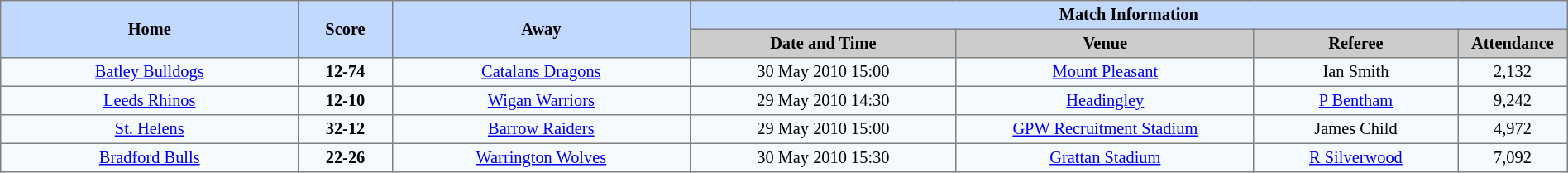<table border=1 style="border-collapse:collapse; font-size:85%; text-align:center;" cellpadding=3 cellspacing=0 width=100%>
<tr bgcolor=#C1D8FF>
<th rowspan=2 width=19%>Home</th>
<th rowspan=2 width=6%>Score</th>
<th rowspan=2 width=19%>Away</th>
<th colspan=6>Match Information</th>
</tr>
<tr bgcolor=#CCCCCC>
<th width=17%>Date and Time</th>
<th width=19%>Venue</th>
<th width=13%>Referee</th>
<th width=7%>Attendance</th>
</tr>
<tr bgcolor=#F5FAFF>
<td><a href='#'>Batley Bulldogs</a></td>
<td><strong>12-74</strong></td>
<td><a href='#'>Catalans Dragons</a></td>
<td>30 May 2010 15:00</td>
<td><a href='#'>Mount Pleasant</a></td>
<td>Ian Smith</td>
<td>2,132</td>
</tr>
<tr bgcolor=#F5FAFF>
<td><a href='#'>Leeds Rhinos</a></td>
<td><strong>12-10</strong></td>
<td><a href='#'>Wigan Warriors</a></td>
<td>29 May 2010 14:30</td>
<td><a href='#'>Headingley</a></td>
<td><a href='#'>P Bentham</a></td>
<td>9,242</td>
</tr>
<tr bgcolor=#F5FAFF>
<td><a href='#'>St. Helens</a></td>
<td><strong>32-12</strong></td>
<td><a href='#'>Barrow Raiders</a></td>
<td>29 May 2010 15:00</td>
<td><a href='#'>GPW Recruitment Stadium</a></td>
<td>James Child</td>
<td>4,972</td>
</tr>
<tr bgcolor=#F5FAFF>
<td><a href='#'>Bradford Bulls</a></td>
<td><strong>22-26</strong></td>
<td><a href='#'>Warrington Wolves</a></td>
<td>30 May 2010 15:30</td>
<td><a href='#'>Grattan Stadium</a></td>
<td><a href='#'>R Silverwood</a></td>
<td>7,092</td>
</tr>
</table>
